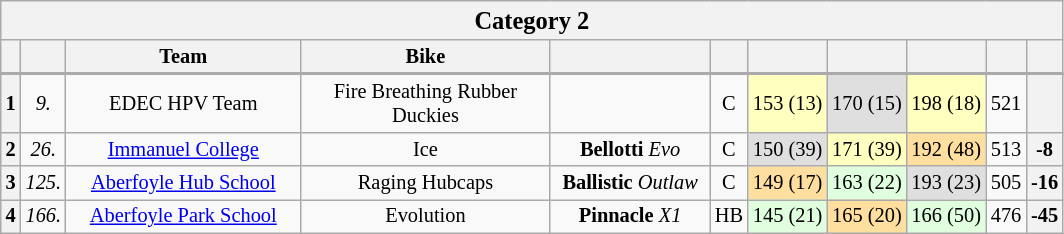<table class="wikitable collapsible collapsed" style="font-size: 85%; text-align:center">
<tr>
<th colspan="11" width="500"><big>Category 2</big></th>
</tr>
<tr>
<th valign="middle" width="5"></th>
<th valign="middle" width="5"></th>
<th valign="middle" width="150">Team</th>
<th valign="middle" width="160">Bike</th>
<th valign="middle" width="100"></th>
<th valign="middle" width="6"></th>
<th><a href='#'></a><br></th>
<th><a href='#'></a><br></th>
<th><a href='#'></a><br></th>
<th valign="middle" width="4"></th>
<th width="5" valign="middle"></th>
</tr>
<tr>
</tr>
<tr style="border-top:2px solid #aaaaaa">
<th>1</th>
<td><em>9.</em></td>
<td> EDEC HPV Team</td>
<td>Fire Breathing Rubber Duckies</td>
<td></td>
<td>C</td>
<td bgcolor="#FFFFBF">153 (13)</td>
<td bgcolor="#dfdfdf">170 (15)</td>
<td bgcolor="#FFFFBF">198 (18)</td>
<td>521</td>
<th></th>
</tr>
<tr>
<th>2</th>
<td><em>26.</em></td>
<td> <a href='#'>Immanuel College</a></td>
<td>Ice</td>
<td><strong>Bellotti</strong> <em>Evo</em></td>
<td>C</td>
<td bgcolor="#dfdfdf">150 (39)</td>
<td bgcolor="#FFFFBF">171 (39)</td>
<td bgcolor="#ffdf9f">192 (48)</td>
<td>513</td>
<th>-8</th>
</tr>
<tr>
<th>3</th>
<td><em>125.</em></td>
<td> <a href='#'>Aberfoyle Hub School</a></td>
<td>Raging Hubcaps</td>
<td><strong>Ballistic</strong> <em>Outlaw</em></td>
<td>C</td>
<td bgcolor="#ffdf9f">149 (17)</td>
<td bgcolor="#dfffdf">163 (22)</td>
<td bgcolor="#dfdfdf">193 (23)</td>
<td>505</td>
<th>-16</th>
</tr>
<tr>
<th>4</th>
<td><em>166.</em></td>
<td> <a href='#'>Aberfoyle Park School</a></td>
<td>Evolution</td>
<td><strong>Pinnacle</strong> <em>X1</em></td>
<td>HB</td>
<td bgcolor="#dfffdf">145 (21)</td>
<td bgcolor="#ffdf9f">165 (20)</td>
<td bgcolor="#dfffdf">166 (50)</td>
<td>476</td>
<th>-45</th>
</tr>
</table>
